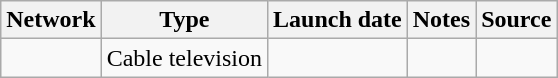<table class="wikitable sortable">
<tr>
<th>Network</th>
<th>Type</th>
<th>Launch date</th>
<th>Notes</th>
<th>Source</th>
</tr>
<tr>
<td><a href='#'></a></td>
<td>Cable television</td>
<td></td>
<td></td>
<td></td>
</tr>
</table>
